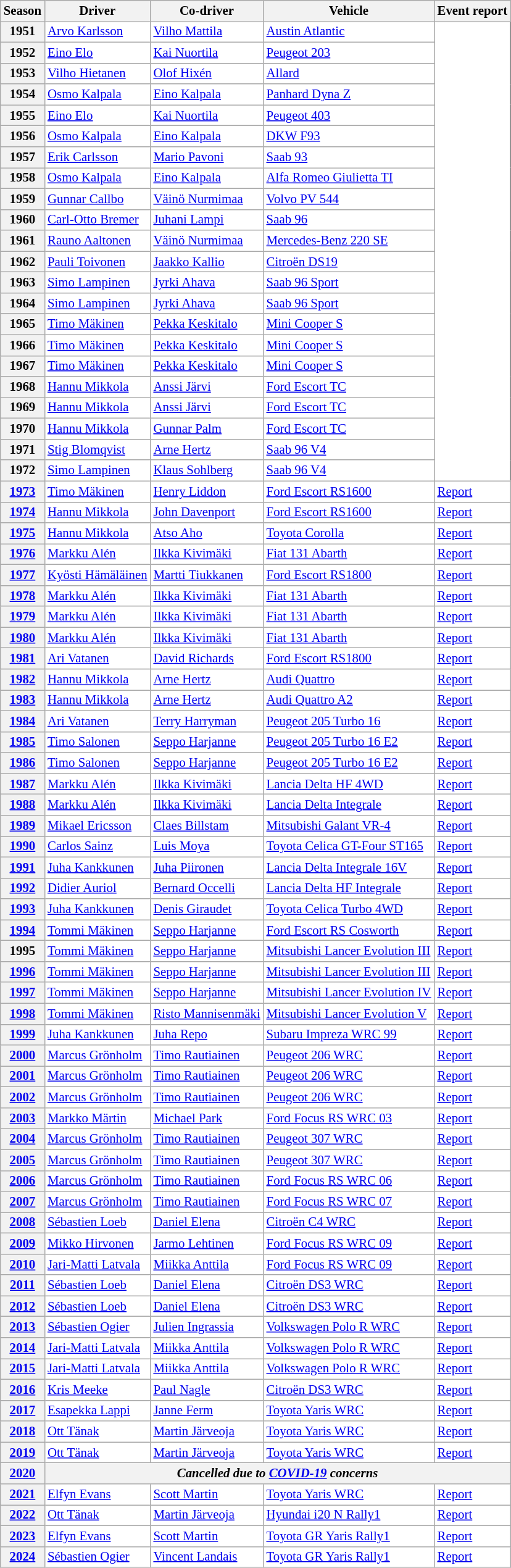<table class="wikitable sortable" style="font-size:87%; text-align:left; border:grey solid 1px; border-collapse:collapse; background:#ffffff;">
<tr>
<th>Season</th>
<th>Driver</th>
<th>Co-driver</th>
<th>Vehicle</th>
<th>Event report</th>
</tr>
<tr>
<th>1951</th>
<td> <a href='#'>Arvo Karlsson</a></td>
<td> <a href='#'>Vilho Mattila</a></td>
<td> <a href='#'>Austin Atlantic</a></td>
</tr>
<tr>
<th>1952</th>
<td> <a href='#'>Eino Elo</a></td>
<td> <a href='#'>Kai Nuortila</a></td>
<td> <a href='#'>Peugeot 203</a></td>
</tr>
<tr>
<th>1953</th>
<td> <a href='#'>Vilho Hietanen</a></td>
<td> <a href='#'>Olof Hixén</a></td>
<td> <a href='#'>Allard</a></td>
</tr>
<tr>
<th>1954</th>
<td> <a href='#'>Osmo Kalpala</a></td>
<td> <a href='#'>Eino Kalpala</a></td>
<td> <a href='#'>Panhard Dyna Z</a></td>
</tr>
<tr>
<th>1955</th>
<td> <a href='#'>Eino Elo</a></td>
<td> <a href='#'>Kai Nuortila</a></td>
<td> <a href='#'>Peugeot 403</a></td>
</tr>
<tr>
<th>1956</th>
<td> <a href='#'>Osmo Kalpala</a></td>
<td> <a href='#'>Eino Kalpala</a></td>
<td> <a href='#'>DKW F93</a></td>
</tr>
<tr>
<th>1957</th>
<td> <a href='#'>Erik Carlsson</a></td>
<td> <a href='#'>Mario Pavoni</a></td>
<td> <a href='#'>Saab 93</a></td>
</tr>
<tr>
<th>1958</th>
<td> <a href='#'>Osmo Kalpala</a></td>
<td> <a href='#'>Eino Kalpala</a></td>
<td> <a href='#'>Alfa Romeo Giulietta TI</a></td>
</tr>
<tr>
<th>1959</th>
<td> <a href='#'>Gunnar Callbo</a></td>
<td> <a href='#'>Väinö Nurmimaa</a></td>
<td> <a href='#'>Volvo PV 544</a></td>
</tr>
<tr>
<th>1960</th>
<td> <a href='#'>Carl-Otto Bremer</a></td>
<td> <a href='#'>Juhani Lampi</a></td>
<td> <a href='#'>Saab 96</a></td>
</tr>
<tr>
<th>1961</th>
<td> <a href='#'>Rauno Aaltonen</a></td>
<td> <a href='#'>Väinö Nurmimaa</a></td>
<td> <a href='#'>Mercedes-Benz 220 SE</a></td>
</tr>
<tr>
<th>1962</th>
<td> <a href='#'>Pauli Toivonen</a></td>
<td> <a href='#'>Jaakko Kallio</a></td>
<td> <a href='#'>Citroën DS19</a></td>
</tr>
<tr>
<th>1963</th>
<td> <a href='#'>Simo Lampinen</a></td>
<td> <a href='#'>Jyrki Ahava</a></td>
<td> <a href='#'>Saab 96 Sport</a></td>
</tr>
<tr>
<th>1964</th>
<td> <a href='#'>Simo Lampinen</a></td>
<td> <a href='#'>Jyrki Ahava</a></td>
<td> <a href='#'>Saab 96 Sport</a></td>
</tr>
<tr>
<th>1965</th>
<td> <a href='#'>Timo Mäkinen</a></td>
<td> <a href='#'>Pekka Keskitalo</a></td>
<td> <a href='#'>Mini Cooper S</a></td>
</tr>
<tr>
<th>1966</th>
<td> <a href='#'>Timo Mäkinen</a></td>
<td> <a href='#'>Pekka Keskitalo</a></td>
<td> <a href='#'>Mini Cooper S</a></td>
</tr>
<tr>
<th>1967</th>
<td> <a href='#'>Timo Mäkinen</a></td>
<td> <a href='#'>Pekka Keskitalo</a></td>
<td> <a href='#'>Mini Cooper S</a></td>
</tr>
<tr>
<th>1968</th>
<td> <a href='#'>Hannu Mikkola</a></td>
<td> <a href='#'>Anssi Järvi</a></td>
<td> <a href='#'>Ford Escort TC</a></td>
</tr>
<tr>
<th>1969</th>
<td> <a href='#'>Hannu Mikkola</a></td>
<td> <a href='#'>Anssi Järvi</a></td>
<td> <a href='#'>Ford Escort TC</a></td>
</tr>
<tr>
<th>1970</th>
<td> <a href='#'>Hannu Mikkola</a></td>
<td> <a href='#'>Gunnar Palm</a></td>
<td> <a href='#'>Ford Escort TC</a></td>
</tr>
<tr>
<th>1971</th>
<td> <a href='#'>Stig Blomqvist</a></td>
<td> <a href='#'>Arne Hertz</a></td>
<td> <a href='#'>Saab 96 V4</a></td>
</tr>
<tr>
<th>1972</th>
<td> <a href='#'>Simo Lampinen</a></td>
<td> <a href='#'>Klaus Sohlberg</a></td>
<td> <a href='#'>Saab 96 V4</a></td>
</tr>
<tr>
<th><a href='#'>1973</a></th>
<td> <a href='#'>Timo Mäkinen</a></td>
<td> <a href='#'>Henry Liddon</a></td>
<td> <a href='#'>Ford Escort RS1600</a></td>
<td><a href='#'>Report</a></td>
</tr>
<tr>
<th><a href='#'>1974</a></th>
<td> <a href='#'>Hannu Mikkola</a></td>
<td> <a href='#'>John Davenport</a></td>
<td> <a href='#'>Ford Escort RS1600</a></td>
<td><a href='#'>Report</a></td>
</tr>
<tr>
<th><a href='#'>1975</a></th>
<td> <a href='#'>Hannu Mikkola</a></td>
<td> <a href='#'>Atso Aho</a></td>
<td> <a href='#'>Toyota Corolla</a></td>
<td><a href='#'>Report</a></td>
</tr>
<tr>
<th><a href='#'>1976</a></th>
<td> <a href='#'>Markku Alén</a></td>
<td> <a href='#'>Ilkka Kivimäki</a></td>
<td> <a href='#'>Fiat 131 Abarth</a></td>
<td><a href='#'>Report</a></td>
</tr>
<tr>
<th><a href='#'>1977</a></th>
<td> <a href='#'>Kyösti Hämäläinen</a></td>
<td> <a href='#'>Martti Tiukkanen</a></td>
<td> <a href='#'>Ford Escort RS1800</a></td>
<td><a href='#'>Report</a></td>
</tr>
<tr>
<th><a href='#'>1978</a></th>
<td> <a href='#'>Markku Alén</a></td>
<td> <a href='#'>Ilkka Kivimäki</a></td>
<td> <a href='#'>Fiat 131 Abarth</a></td>
<td><a href='#'>Report</a></td>
</tr>
<tr>
<th><a href='#'>1979</a></th>
<td> <a href='#'>Markku Alén</a></td>
<td> <a href='#'>Ilkka Kivimäki</a></td>
<td> <a href='#'>Fiat 131 Abarth</a></td>
<td><a href='#'>Report</a></td>
</tr>
<tr>
<th><a href='#'>1980</a></th>
<td> <a href='#'>Markku Alén</a></td>
<td> <a href='#'>Ilkka Kivimäki</a></td>
<td> <a href='#'>Fiat 131 Abarth</a></td>
<td><a href='#'>Report</a></td>
</tr>
<tr>
<th><a href='#'>1981</a></th>
<td> <a href='#'>Ari Vatanen</a></td>
<td> <a href='#'>David Richards</a></td>
<td> <a href='#'>Ford Escort RS1800</a></td>
<td><a href='#'>Report</a></td>
</tr>
<tr>
<th><a href='#'>1982</a></th>
<td> <a href='#'>Hannu Mikkola</a></td>
<td> <a href='#'>Arne Hertz</a></td>
<td> <a href='#'>Audi Quattro</a></td>
<td><a href='#'>Report</a></td>
</tr>
<tr>
<th><a href='#'>1983</a></th>
<td> <a href='#'>Hannu Mikkola</a></td>
<td> <a href='#'>Arne Hertz</a></td>
<td> <a href='#'>Audi Quattro A2</a></td>
<td><a href='#'>Report</a></td>
</tr>
<tr>
<th><a href='#'>1984</a></th>
<td> <a href='#'>Ari Vatanen</a></td>
<td> <a href='#'>Terry Harryman</a></td>
<td> <a href='#'>Peugeot 205 Turbo 16</a></td>
<td><a href='#'>Report</a></td>
</tr>
<tr>
<th><a href='#'>1985</a></th>
<td> <a href='#'>Timo Salonen</a></td>
<td> <a href='#'>Seppo Harjanne</a></td>
<td> <a href='#'>Peugeot 205 Turbo 16 E2</a></td>
<td><a href='#'>Report</a></td>
</tr>
<tr>
<th><a href='#'>1986</a></th>
<td> <a href='#'>Timo Salonen</a></td>
<td> <a href='#'>Seppo Harjanne</a></td>
<td> <a href='#'>Peugeot 205 Turbo 16 E2</a></td>
<td><a href='#'>Report</a></td>
</tr>
<tr>
<th><a href='#'>1987</a></th>
<td> <a href='#'>Markku Alén</a></td>
<td> <a href='#'>Ilkka Kivimäki</a></td>
<td> <a href='#'>Lancia Delta HF 4WD</a></td>
<td><a href='#'>Report</a></td>
</tr>
<tr>
<th><a href='#'>1988</a></th>
<td> <a href='#'>Markku Alén</a></td>
<td> <a href='#'>Ilkka Kivimäki</a></td>
<td> <a href='#'>Lancia Delta Integrale</a></td>
<td><a href='#'>Report</a></td>
</tr>
<tr>
<th><a href='#'>1989</a></th>
<td> <a href='#'>Mikael Ericsson</a></td>
<td> <a href='#'>Claes Billstam</a></td>
<td> <a href='#'>Mitsubishi Galant VR-4</a></td>
<td><a href='#'>Report</a></td>
</tr>
<tr>
<th><a href='#'>1990</a></th>
<td> <a href='#'>Carlos Sainz</a></td>
<td> <a href='#'>Luis Moya</a></td>
<td> <a href='#'>Toyota Celica GT-Four ST165</a></td>
<td><a href='#'>Report</a></td>
</tr>
<tr>
<th><a href='#'>1991</a></th>
<td> <a href='#'>Juha Kankkunen</a></td>
<td> <a href='#'>Juha Piironen</a></td>
<td> <a href='#'>Lancia Delta Integrale 16V</a></td>
<td><a href='#'>Report</a></td>
</tr>
<tr>
<th><a href='#'>1992</a></th>
<td> <a href='#'>Didier Auriol</a></td>
<td> <a href='#'>Bernard Occelli</a></td>
<td> <a href='#'>Lancia Delta HF Integrale</a></td>
<td><a href='#'>Report</a></td>
</tr>
<tr>
<th><a href='#'>1993</a></th>
<td> <a href='#'>Juha Kankkunen</a></td>
<td> <a href='#'>Denis Giraudet</a></td>
<td> <a href='#'>Toyota Celica Turbo 4WD</a></td>
<td><a href='#'>Report</a></td>
</tr>
<tr>
<th><a href='#'>1994</a></th>
<td> <a href='#'>Tommi Mäkinen</a></td>
<td> <a href='#'>Seppo Harjanne</a></td>
<td> <a href='#'>Ford Escort RS Cosworth</a></td>
<td><a href='#'>Report</a></td>
</tr>
<tr>
<th>1995</th>
<td> <a href='#'>Tommi Mäkinen</a></td>
<td> <a href='#'>Seppo Harjanne</a></td>
<td> <a href='#'>Mitsubishi Lancer Evolution III</a></td>
<td><a href='#'>Report</a></td>
</tr>
<tr>
<th><a href='#'>1996</a></th>
<td> <a href='#'>Tommi Mäkinen</a></td>
<td> <a href='#'>Seppo Harjanne</a></td>
<td> <a href='#'>Mitsubishi Lancer Evolution III</a></td>
<td><a href='#'>Report</a></td>
</tr>
<tr>
<th><a href='#'>1997</a></th>
<td> <a href='#'>Tommi Mäkinen</a></td>
<td> <a href='#'>Seppo Harjanne</a></td>
<td> <a href='#'>Mitsubishi Lancer Evolution IV</a></td>
<td><a href='#'>Report</a></td>
</tr>
<tr>
<th><a href='#'>1998</a></th>
<td> <a href='#'>Tommi Mäkinen</a></td>
<td> <a href='#'>Risto Mannisenmäki</a></td>
<td> <a href='#'>Mitsubishi Lancer Evolution V</a></td>
<td><a href='#'>Report</a></td>
</tr>
<tr>
<th><a href='#'>1999</a></th>
<td> <a href='#'>Juha Kankkunen</a></td>
<td> <a href='#'>Juha Repo</a></td>
<td> <a href='#'>Subaru Impreza WRC 99</a></td>
<td><a href='#'>Report</a></td>
</tr>
<tr>
<th><a href='#'>2000</a></th>
<td> <a href='#'>Marcus Grönholm</a></td>
<td> <a href='#'>Timo Rautiainen</a></td>
<td> <a href='#'>Peugeot 206 WRC</a></td>
<td><a href='#'>Report</a></td>
</tr>
<tr>
<th><a href='#'>2001</a></th>
<td> <a href='#'>Marcus Grönholm</a></td>
<td> <a href='#'>Timo Rautiainen</a></td>
<td> <a href='#'>Peugeot 206 WRC</a></td>
<td><a href='#'>Report</a></td>
</tr>
<tr>
<th><a href='#'>2002</a></th>
<td> <a href='#'>Marcus Grönholm</a></td>
<td> <a href='#'>Timo Rautiainen</a></td>
<td> <a href='#'>Peugeot 206 WRC</a></td>
<td><a href='#'>Report</a></td>
</tr>
<tr>
<th><a href='#'>2003</a></th>
<td> <a href='#'>Markko Märtin</a></td>
<td> <a href='#'>Michael Park</a></td>
<td> <a href='#'>Ford Focus RS WRC 03</a></td>
<td><a href='#'>Report</a></td>
</tr>
<tr>
<th><a href='#'>2004</a></th>
<td> <a href='#'>Marcus Grönholm</a></td>
<td> <a href='#'>Timo Rautiainen</a></td>
<td> <a href='#'>Peugeot 307 WRC</a></td>
<td><a href='#'>Report</a></td>
</tr>
<tr>
<th><a href='#'>2005</a></th>
<td> <a href='#'>Marcus Grönholm</a></td>
<td> <a href='#'>Timo Rautiainen</a></td>
<td> <a href='#'>Peugeot 307 WRC</a></td>
<td><a href='#'>Report</a></td>
</tr>
<tr>
<th><a href='#'>2006</a></th>
<td> <a href='#'>Marcus Grönholm</a></td>
<td> <a href='#'>Timo Rautiainen</a></td>
<td> <a href='#'>Ford Focus RS WRC 06</a></td>
<td><a href='#'>Report</a></td>
</tr>
<tr>
<th><a href='#'>2007</a></th>
<td> <a href='#'>Marcus Grönholm</a></td>
<td> <a href='#'>Timo Rautiainen</a></td>
<td> <a href='#'>Ford Focus RS WRC 07</a></td>
<td><a href='#'>Report</a></td>
</tr>
<tr>
<th><a href='#'>2008</a></th>
<td> <a href='#'>Sébastien Loeb</a></td>
<td> <a href='#'>Daniel Elena</a></td>
<td> <a href='#'>Citroën C4 WRC</a></td>
<td><a href='#'>Report</a></td>
</tr>
<tr>
<th><a href='#'>2009</a></th>
<td> <a href='#'>Mikko Hirvonen</a></td>
<td> <a href='#'>Jarmo Lehtinen</a></td>
<td> <a href='#'>Ford Focus RS WRC 09</a></td>
<td><a href='#'>Report</a></td>
</tr>
<tr>
<th><a href='#'>2010</a></th>
<td> <a href='#'>Jari-Matti Latvala</a></td>
<td> <a href='#'>Miikka Anttila</a></td>
<td> <a href='#'>Ford Focus RS WRC 09</a></td>
<td><a href='#'>Report</a></td>
</tr>
<tr>
<th><a href='#'>2011</a></th>
<td> <a href='#'>Sébastien Loeb</a></td>
<td> <a href='#'>Daniel Elena</a></td>
<td> <a href='#'>Citroën DS3 WRC</a></td>
<td><a href='#'>Report</a></td>
</tr>
<tr>
<th><a href='#'>2012</a></th>
<td> <a href='#'>Sébastien Loeb</a></td>
<td> <a href='#'>Daniel Elena</a></td>
<td> <a href='#'>Citroën DS3 WRC</a></td>
<td><a href='#'>Report</a></td>
</tr>
<tr>
<th><a href='#'>2013</a></th>
<td> <a href='#'>Sébastien Ogier</a></td>
<td> <a href='#'>Julien Ingrassia</a></td>
<td> <a href='#'>Volkswagen Polo R WRC</a></td>
<td><a href='#'>Report</a></td>
</tr>
<tr>
<th><a href='#'>2014</a></th>
<td> <a href='#'>Jari-Matti Latvala</a></td>
<td> <a href='#'>Miikka Anttila</a></td>
<td> <a href='#'>Volkswagen Polo R WRC</a></td>
<td><a href='#'>Report</a></td>
</tr>
<tr>
<th><a href='#'>2015</a></th>
<td> <a href='#'>Jari-Matti Latvala</a></td>
<td> <a href='#'>Miikka Anttila</a></td>
<td> <a href='#'>Volkswagen Polo R WRC</a></td>
<td><a href='#'>Report</a></td>
</tr>
<tr>
<th><a href='#'>2016</a></th>
<td> <a href='#'>Kris Meeke</a></td>
<td> <a href='#'>Paul Nagle</a></td>
<td> <a href='#'>Citroën DS3 WRC</a></td>
<td><a href='#'>Report</a></td>
</tr>
<tr>
<th><a href='#'>2017</a></th>
<td> <a href='#'>Esapekka Lappi</a></td>
<td> <a href='#'>Janne Ferm</a></td>
<td> <a href='#'>Toyota Yaris WRC</a></td>
<td><a href='#'>Report</a></td>
</tr>
<tr>
<th><a href='#'>2018</a></th>
<td> <a href='#'>Ott Tänak</a></td>
<td> <a href='#'>Martin Järveoja</a></td>
<td> <a href='#'>Toyota Yaris WRC</a></td>
<td><a href='#'>Report</a></td>
</tr>
<tr>
<th><a href='#'>2019</a></th>
<td> <a href='#'>Ott Tänak</a></td>
<td> <a href='#'>Martin Järveoja</a></td>
<td> <a href='#'>Toyota Yaris WRC</a></td>
<td><a href='#'>Report</a></td>
</tr>
<tr>
<th><a href='#'>2020</a></th>
<th align=center colspan=4><em>Cancelled due to <a href='#'>COVID-19</a> concerns</em></th>
</tr>
<tr>
<th><a href='#'>2021</a></th>
<td> <a href='#'>Elfyn Evans</a></td>
<td> <a href='#'>Scott Martin</a></td>
<td> <a href='#'>Toyota Yaris WRC</a></td>
<td><a href='#'>Report</a></td>
</tr>
<tr>
<th><a href='#'>2022</a></th>
<td> <a href='#'>Ott Tänak</a></td>
<td> <a href='#'>Martin Järveoja</a></td>
<td> <a href='#'>Hyundai i20 N Rally1</a></td>
<td><a href='#'>Report</a></td>
</tr>
<tr>
<th><a href='#'>2023</a></th>
<td> <a href='#'>Elfyn Evans</a></td>
<td> <a href='#'>Scott Martin</a></td>
<td> <a href='#'>Toyota GR Yaris Rally1</a></td>
<td><a href='#'>Report</a></td>
</tr>
<tr>
<th><a href='#'>2024</a></th>
<td> <a href='#'>Sébastien Ogier</a></td>
<td> <a href='#'>Vincent Landais</a></td>
<td> <a href='#'>Toyota GR Yaris Rally1</a></td>
<td><a href='#'>Report</a></td>
</tr>
</table>
